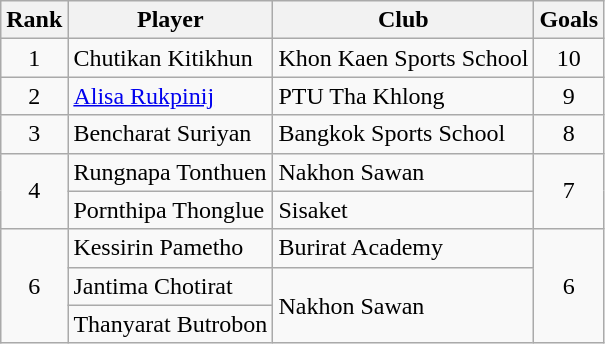<table class="wikitable" style="text-align:center">
<tr>
<th>Rank</th>
<th>Player</th>
<th>Club</th>
<th>Goals</th>
</tr>
<tr>
<td>1</td>
<td align="left"> Chutikan Kitikhun</td>
<td align="left">Khon Kaen Sports School</td>
<td>10</td>
</tr>
<tr>
<td>2</td>
<td align="left"> <a href='#'>Alisa Rukpinij</a></td>
<td align="left">PTU Tha Khlong</td>
<td>9</td>
</tr>
<tr>
<td>3</td>
<td align="left"> Bencharat Suriyan</td>
<td align="left">Bangkok Sports School</td>
<td>8</td>
</tr>
<tr>
<td rowspan="2">4</td>
<td align="left"> Rungnapa Tonthuen</td>
<td align="left">Nakhon Sawan</td>
<td rowspan="2">7</td>
</tr>
<tr>
<td align="left"> Pornthipa Thonglue</td>
<td align="left">Sisaket</td>
</tr>
<tr>
<td rowspan="3">6</td>
<td align="left"> Kessirin Pametho</td>
<td align="left">Burirat Academy</td>
<td rowspan="3">6</td>
</tr>
<tr>
<td align="left"> Jantima Chotirat</td>
<td align="left"rowspan="2">Nakhon Sawan</td>
</tr>
<tr>
<td align="left"> Thanyarat Butrobon</td>
</tr>
</table>
